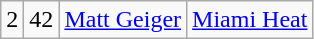<table class="wikitable">
<tr style="text-align:center;" bgcolor="">
<td>2</td>
<td>42</td>
<td><a href='#'>Matt Geiger</a></td>
<td><a href='#'>Miami Heat</a></td>
</tr>
</table>
